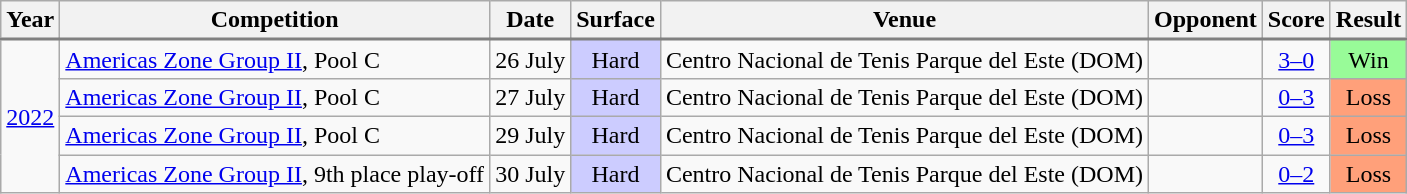<table class="wikitable sortable">
<tr>
<th scope="col">Year</th>
<th scope="col">Competition</th>
<th scope="col">Date</th>
<th scope="col">Surface</th>
<th scope="col">Venue</th>
<th scope="col">Opponent</th>
<th scope="col">Score</th>
<th scope="col">Result</th>
</tr>
<tr style="border-top:2px solid gray;">
<td align="center" rowspan="4"><a href='#'>2022</a></td>
<td><a href='#'>Americas Zone Group II</a>, Pool C</td>
<td>26 July</td>
<td align="center" bgcolor=ccccff>Hard</td>
<td>Centro Nacional de Tenis Parque del Este (DOM)</td>
<td></td>
<td align="center"><a href='#'>3–0</a></td>
<td align="center" bgcolor="#98FB98">Win</td>
</tr>
<tr>
<td><a href='#'>Americas Zone Group II</a>, Pool C</td>
<td>27 July</td>
<td align="center" bgcolor=ccccff>Hard</td>
<td>Centro Nacional de Tenis Parque del Este (DOM)</td>
<td></td>
<td align="center"><a href='#'>0–3</a></td>
<td align="center" bgcolor="#FFA07A">Loss</td>
</tr>
<tr>
<td><a href='#'>Americas Zone Group II</a>, Pool C</td>
<td>29 July</td>
<td align="center" bgcolor=ccccff>Hard</td>
<td>Centro Nacional de Tenis Parque del Este (DOM)</td>
<td></td>
<td align="center"><a href='#'>0–3</a></td>
<td align="center" bgcolor="#FFA07A">Loss</td>
</tr>
<tr>
<td><a href='#'>Americas Zone Group II</a>, 9th place play-off</td>
<td>30 July</td>
<td align="center" bgcolor=ccccff>Hard</td>
<td>Centro Nacional de Tenis Parque del Este (DOM)</td>
<td></td>
<td align="center"><a href='#'>0–2</a></td>
<td align="center" bgcolor="#FFA07A">Loss</td>
</tr>
</table>
